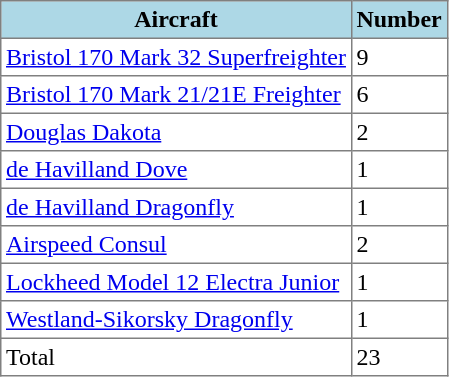<table class="toccolours" border="1" cellpadding="3" style="border-collapse:collapse">
<tr bgcolor=lightblue>
<th>Aircraft</th>
<th>Number</th>
</tr>
<tr>
<td><a href='#'>Bristol 170 Mark 32 Superfreighter</a></td>
<td>9</td>
</tr>
<tr>
<td><a href='#'>Bristol 170 Mark 21/21E Freighter</a></td>
<td>6</td>
</tr>
<tr>
<td><a href='#'>Douglas Dakota</a></td>
<td>2</td>
</tr>
<tr>
<td><a href='#'>de Havilland Dove</a></td>
<td>1</td>
</tr>
<tr>
<td><a href='#'>de Havilland Dragonfly</a></td>
<td>1</td>
</tr>
<tr>
<td><a href='#'>Airspeed Consul</a></td>
<td>2</td>
</tr>
<tr>
<td><a href='#'>Lockheed Model 12 Electra Junior</a></td>
<td>1</td>
</tr>
<tr>
<td><a href='#'>Westland-Sikorsky Dragonfly</a></td>
<td>1</td>
</tr>
<tr>
<td>Total</td>
<td>23</td>
</tr>
</table>
